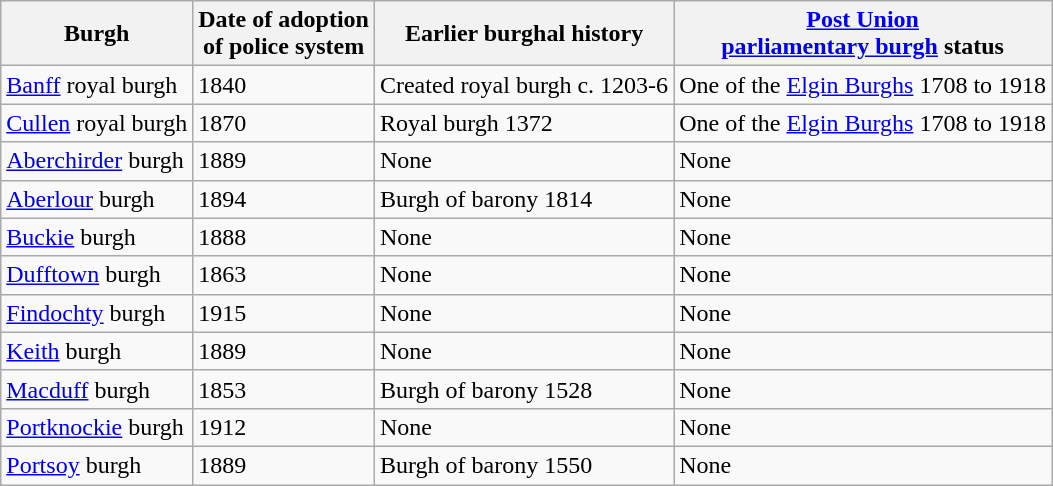<table class="wikitable">
<tr>
<th>Burgh</th>
<th>Date of adoption <br> of police system</th>
<th>Earlier burghal history</th>
<th><a href='#'>Post Union</a> <br> <a href='#'>parliamentary burgh</a> status</th>
</tr>
<tr>
<td><a href='#'>Banff</a> royal burgh</td>
<td>1840</td>
<td>Created royal burgh c. 1203-6</td>
<td>One of the <a href='#'>Elgin Burghs</a> 1708 to 1918</td>
</tr>
<tr>
<td><a href='#'>Cullen</a> royal burgh</td>
<td>1870</td>
<td>Royal burgh 1372</td>
<td>One of the <a href='#'>Elgin Burghs</a> 1708 to 1918</td>
</tr>
<tr>
<td><a href='#'>Aberchirder</a> burgh</td>
<td>1889</td>
<td>None</td>
<td>None</td>
</tr>
<tr>
<td><a href='#'>Aberlour</a> burgh</td>
<td>1894</td>
<td>Burgh of barony 1814</td>
<td>None</td>
</tr>
<tr>
<td><a href='#'>Buckie</a> burgh</td>
<td>1888</td>
<td>None</td>
<td>None</td>
</tr>
<tr>
<td><a href='#'>Dufftown</a> burgh</td>
<td>1863</td>
<td>None</td>
<td>None</td>
</tr>
<tr>
<td><a href='#'>Findochty</a> burgh</td>
<td>1915</td>
<td>None</td>
<td>None</td>
</tr>
<tr>
<td><a href='#'>Keith</a> burgh</td>
<td>1889</td>
<td>None</td>
<td>None</td>
</tr>
<tr>
<td><a href='#'>Macduff</a> burgh</td>
<td>1853</td>
<td>Burgh of barony 1528</td>
<td>None</td>
</tr>
<tr>
<td><a href='#'>Portknockie</a> burgh</td>
<td>1912</td>
<td>None</td>
<td>None</td>
</tr>
<tr>
<td><a href='#'>Portsoy</a> burgh</td>
<td>1889</td>
<td>Burgh of barony 1550</td>
<td>None</td>
</tr>
</table>
